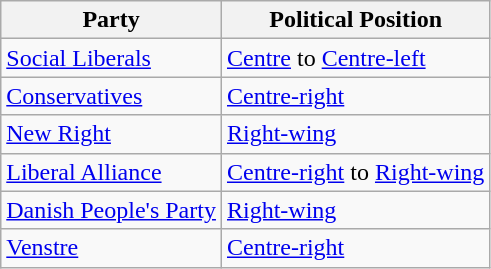<table class="wikitable mw-collapsible mw-collapsed">
<tr>
<th>Party</th>
<th>Political Position</th>
</tr>
<tr>
<td><a href='#'>Social Liberals</a></td>
<td><a href='#'>Centre</a> to <a href='#'>Centre-left</a></td>
</tr>
<tr>
<td><a href='#'>Conservatives</a></td>
<td><a href='#'>Centre-right</a></td>
</tr>
<tr>
<td><a href='#'>New Right</a></td>
<td><a href='#'>Right-wing</a></td>
</tr>
<tr>
<td><a href='#'>Liberal Alliance</a></td>
<td><a href='#'>Centre-right</a> to <a href='#'>Right-wing</a></td>
</tr>
<tr>
<td><a href='#'>Danish People's Party</a></td>
<td><a href='#'>Right-wing</a></td>
</tr>
<tr>
<td><a href='#'>Venstre</a></td>
<td><a href='#'>Centre-right</a></td>
</tr>
</table>
